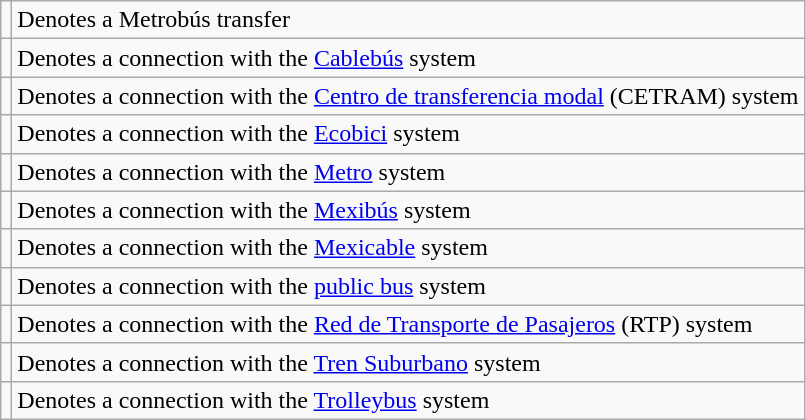<table class="wikitable">
<tr>
<td></td>
<td>Denotes a Metrobús transfer</td>
</tr>
<tr>
<td></td>
<td>Denotes a connection with the <a href='#'>Cablebús</a> system</td>
</tr>
<tr>
<td></td>
<td>Denotes a connection with the <a href='#'>Centro de transferencia modal</a> (CETRAM) system</td>
</tr>
<tr>
<td></td>
<td>Denotes a connection with the <a href='#'>Ecobici</a> system</td>
</tr>
<tr>
<td></td>
<td>Denotes a connection with the <a href='#'>Metro</a> system</td>
</tr>
<tr>
<td></td>
<td>Denotes a connection with the <a href='#'>Mexibús</a> system</td>
</tr>
<tr>
<td></td>
<td>Denotes a connection with the <a href='#'>Mexicable</a> system</td>
</tr>
<tr>
<td></td>
<td>Denotes a connection with the <a href='#'>public bus</a> system</td>
</tr>
<tr>
<td></td>
<td>Denotes a connection with the <a href='#'>Red de Transporte de Pasajeros</a> (RTP) system</td>
</tr>
<tr>
<td></td>
<td>Denotes a connection with the <a href='#'>Tren Suburbano</a> system</td>
</tr>
<tr>
<td></td>
<td>Denotes a connection with the <a href='#'>Trolleybus</a> system</td>
</tr>
</table>
